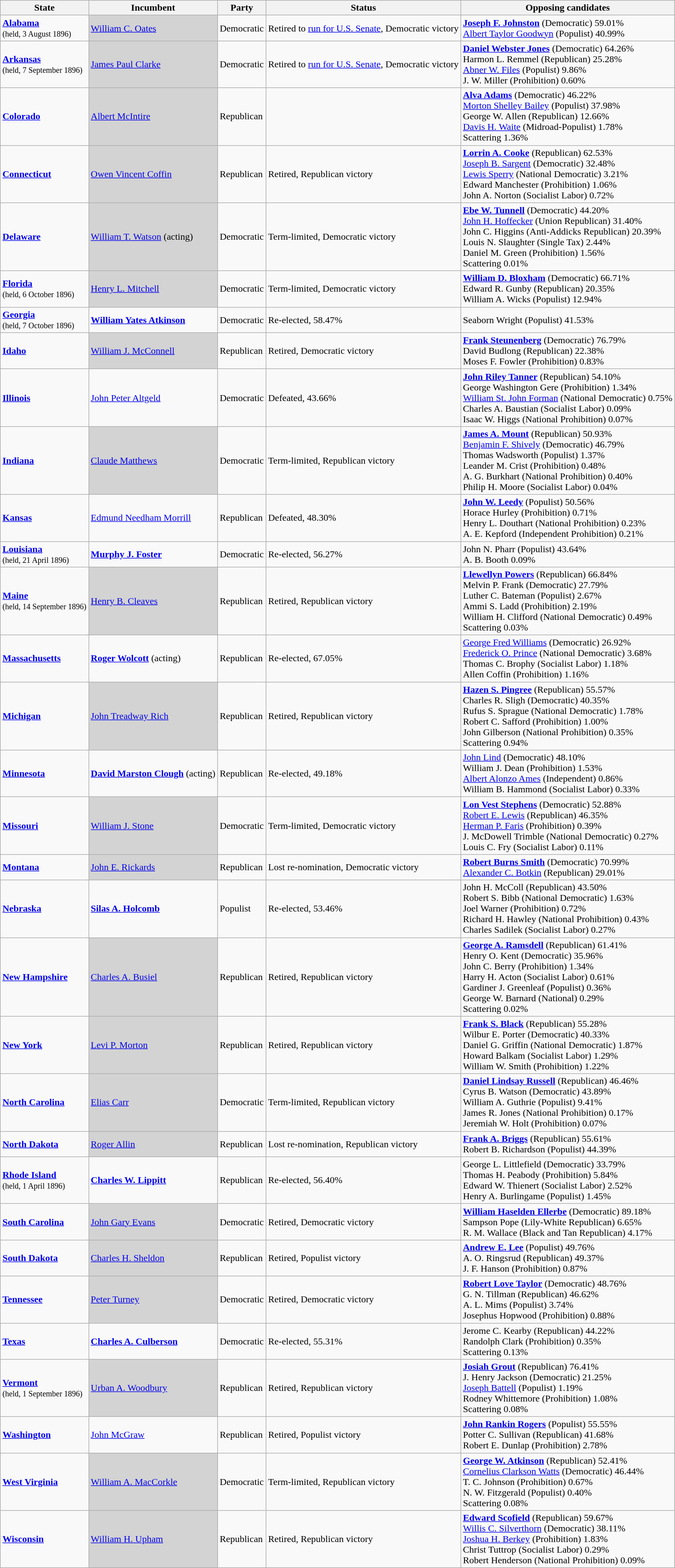<table class="wikitable">
<tr>
<th>State</th>
<th>Incumbent</th>
<th>Party</th>
<th>Status</th>
<th>Opposing candidates</th>
</tr>
<tr>
<td><strong><a href='#'>Alabama</a></strong><br><small>(held, 3 August 1896)</small></td>
<td bgcolor="lightgrey"><a href='#'>William C. Oates</a></td>
<td>Democratic</td>
<td>Retired to <a href='#'>run for U.S. Senate</a>, Democratic victory</td>
<td><strong><a href='#'>Joseph F. Johnston</a></strong> (Democratic) 59.01%<br><a href='#'>Albert Taylor Goodwyn</a> (Populist) 40.99%<br></td>
</tr>
<tr>
<td><strong><a href='#'>Arkansas</a></strong><br><small>(held, 7 September 1896)</small></td>
<td bgcolor="lightgrey"><a href='#'>James Paul Clarke</a></td>
<td>Democratic</td>
<td>Retired to <a href='#'>run for U.S. Senate</a>, Democratic victory</td>
<td><strong><a href='#'>Daniel Webster Jones</a></strong> (Democratic) 64.26%<br>Harmon L. Remmel (Republican) 25.28%<br><a href='#'>Abner W. Files</a> (Populist) 9.86%<br>J. W. Miller (Prohibition) 0.60%<br></td>
</tr>
<tr>
<td><strong><a href='#'>Colorado</a></strong></td>
<td bgcolor="lightgrey"><a href='#'>Albert McIntire</a></td>
<td>Republican</td>
<td></td>
<td><strong><a href='#'>Alva Adams</a></strong> (Democratic) 46.22%<br><a href='#'>Morton Shelley Bailey</a> (Populist) 37.98%<br>George W. Allen (Republican) 12.66%<br><a href='#'>Davis H. Waite</a> (Midroad-Populist) 1.78%<br>Scattering 1.36%<br></td>
</tr>
<tr>
<td><strong><a href='#'>Connecticut</a></strong></td>
<td bgcolor="lightgrey"><a href='#'>Owen Vincent Coffin</a></td>
<td>Republican</td>
<td>Retired, Republican victory</td>
<td><strong><a href='#'>Lorrin A. Cooke</a></strong> (Republican) 62.53%<br><a href='#'>Joseph B. Sargent</a> (Democratic) 32.48%<br><a href='#'>Lewis Sperry</a> (National Democratic) 3.21%<br>Edward Manchester (Prohibition) 1.06%<br>John A. Norton (Socialist Labor) 0.72%<br></td>
</tr>
<tr>
<td><strong><a href='#'>Delaware</a></strong></td>
<td bgcolor="lightgrey"><a href='#'>William T. Watson</a> (acting)</td>
<td>Democratic</td>
<td>Term-limited, Democratic victory</td>
<td><strong><a href='#'>Ebe W. Tunnell</a></strong> (Democratic) 44.20%<br><a href='#'>John H. Hoffecker</a> (Union Republican) 31.40%<br>John C. Higgins (Anti-Addicks Republican) 20.39%<br>Louis N. Slaughter (Single Tax) 2.44%<br>Daniel M. Green (Prohibition) 1.56%<br>Scattering 0.01%<br></td>
</tr>
<tr>
<td><strong><a href='#'>Florida</a></strong><br><small>(held, 6 October 1896)</small></td>
<td bgcolor="lightgrey"><a href='#'>Henry L. Mitchell</a></td>
<td>Democratic</td>
<td>Term-limited, Democratic victory</td>
<td><strong><a href='#'>William D. Bloxham</a></strong> (Democratic) 66.71%<br>Edward R. Gunby (Republican) 20.35%<br>William A. Wicks (Populist) 12.94%<br></td>
</tr>
<tr>
<td><strong><a href='#'>Georgia</a></strong><br><small>(held, 7 October 1896)</small></td>
<td><strong><a href='#'>William Yates Atkinson</a></strong></td>
<td>Democratic</td>
<td>Re-elected, 58.47%</td>
<td>Seaborn Wright (Populist) 41.53%<br></td>
</tr>
<tr>
<td><strong><a href='#'>Idaho</a></strong></td>
<td bgcolor="lightgrey"><a href='#'>William J. McConnell</a></td>
<td>Republican</td>
<td>Retired, Democratic victory</td>
<td><strong><a href='#'>Frank Steunenberg</a></strong> (Democratic) 76.79%<br>David Budlong (Republican) 22.38%<br>Moses F. Fowler (Prohibition) 0.83%<br></td>
</tr>
<tr>
<td><strong><a href='#'>Illinois</a></strong></td>
<td><a href='#'>John Peter Altgeld</a></td>
<td>Democratic</td>
<td>Defeated, 43.66%</td>
<td><strong><a href='#'>John Riley Tanner</a></strong> (Republican) 54.10%<br>George Washington Gere (Prohibition) 1.34%<br><a href='#'>William St. John Forman</a> (National Democratic) 0.75%<br>Charles A. Baustian (Socialist Labor) 0.09%<br>Isaac W. Higgs (National Prohibition) 0.07%<br></td>
</tr>
<tr>
<td><strong><a href='#'>Indiana</a></strong></td>
<td bgcolor="lightgrey"><a href='#'>Claude Matthews</a></td>
<td>Democratic</td>
<td>Term-limited, Republican victory</td>
<td><strong><a href='#'>James A. Mount</a></strong> (Republican) 50.93%<br><a href='#'>Benjamin F. Shively</a> (Democratic) 46.79%<br>Thomas Wadsworth (Populist) 1.37%<br>Leander M. Crist (Prohibition) 0.48%<br>A. G. Burkhart (National Prohibition) 0.40%<br>Philip H. Moore (Socialist Labor) 0.04%<br></td>
</tr>
<tr>
<td><strong><a href='#'>Kansas</a></strong></td>
<td><a href='#'>Edmund Needham Morrill</a></td>
<td>Republican</td>
<td>Defeated, 48.30%</td>
<td><strong><a href='#'>John W. Leedy</a></strong> (Populist) 50.56%<br>Horace Hurley (Prohibition) 0.71%<br>Henry L. Douthart (National Prohibition) 0.23%<br>A. E. Kepford (Independent Prohibition) 0.21%<br></td>
</tr>
<tr>
<td><strong><a href='#'>Louisiana</a></strong><br><small>(held, 21 April 1896)</small></td>
<td><strong><a href='#'>Murphy J. Foster</a></strong></td>
<td>Democratic</td>
<td>Re-elected, 56.27%</td>
<td>John N. Pharr (Populist) 43.64%<br>A. B. Booth 0.09%<br></td>
</tr>
<tr>
<td><strong><a href='#'>Maine</a></strong><br><small>(held, 14 September 1896)</small></td>
<td bgcolor="lightgrey"><a href='#'>Henry B. Cleaves</a></td>
<td>Republican</td>
<td>Retired, Republican victory</td>
<td><strong><a href='#'>Llewellyn Powers</a></strong> (Republican) 66.84%<br>Melvin P. Frank (Democratic) 27.79%<br>Luther C. Bateman (Populist) 2.67%<br>Ammi S. Ladd (Prohibition) 2.19%<br>William H. Clifford (National Democratic) 0.49%<br>Scattering 0.03%<br></td>
</tr>
<tr>
<td><strong><a href='#'>Massachusetts</a></strong></td>
<td><strong><a href='#'>Roger Wolcott</a></strong> (acting)</td>
<td>Republican</td>
<td>Re-elected, 67.05%</td>
<td><a href='#'>George Fred Williams</a> (Democratic) 26.92%<br><a href='#'>Frederick O. Prince</a> (National Democratic) 3.68%<br>Thomas C. Brophy (Socialist Labor) 1.18%<br>Allen Coffin (Prohibition) 1.16%<br></td>
</tr>
<tr>
<td><strong><a href='#'>Michigan</a></strong></td>
<td bgcolor="lightgrey"><a href='#'>John Treadway Rich</a></td>
<td>Republican</td>
<td>Retired, Republican victory</td>
<td><strong><a href='#'>Hazen S. Pingree</a></strong> (Republican) 55.57%<br>Charles R. Sligh (Democratic) 40.35%<br>Rufus S. Sprague (National Democratic) 1.78%<br>Robert C. Safford (Prohibition) 1.00%<br>John Gilberson (National Prohibition) 0.35%<br>Scattering 0.94%<br></td>
</tr>
<tr>
<td><strong><a href='#'>Minnesota</a></strong></td>
<td><strong><a href='#'>David Marston Clough</a></strong> (acting)</td>
<td>Republican</td>
<td>Re-elected, 49.18%</td>
<td><a href='#'>John Lind</a> (Democratic) 48.10%<br>William J. Dean (Prohibition) 1.53%<br><a href='#'>Albert Alonzo Ames</a> (Independent) 0.86%<br>William B. Hammond (Socialist Labor) 0.33%<br></td>
</tr>
<tr>
<td><strong><a href='#'>Missouri</a></strong></td>
<td bgcolor="lightgrey"><a href='#'>William J. Stone</a></td>
<td>Democratic</td>
<td>Term-limited, Democratic victory</td>
<td><strong><a href='#'>Lon Vest Stephens</a></strong> (Democratic) 52.88%<br><a href='#'>Robert E. Lewis</a> (Republican) 46.35%<br><a href='#'>Herman P. Faris</a> (Prohibition) 0.39%<br>J. McDowell Trimble (National Democratic) 0.27%<br>Louis C. Fry (Socialist Labor) 0.11%<br></td>
</tr>
<tr>
<td><strong><a href='#'>Montana</a></strong></td>
<td bgcolor="lightgrey"><a href='#'>John E. Rickards</a></td>
<td>Republican</td>
<td>Lost re-nomination, Democratic victory</td>
<td><strong><a href='#'>Robert Burns Smith</a></strong> (Democratic) 70.99%<br><a href='#'>Alexander C. Botkin</a> (Republican) 29.01%<br></td>
</tr>
<tr>
<td><strong><a href='#'>Nebraska</a></strong></td>
<td><strong><a href='#'>Silas A. Holcomb</a></strong></td>
<td>Populist</td>
<td>Re-elected, 53.46%</td>
<td>John H. McColl (Republican) 43.50%<br>Robert S. Bibb (National Democratic) 1.63%<br>Joel Warner (Prohibition) 0.72%<br>Richard H. Hawley (National Prohibition) 0.43%<br>Charles Sadilek (Socialist Labor) 0.27%<br></td>
</tr>
<tr>
<td><strong><a href='#'>New Hampshire</a></strong></td>
<td bgcolor="lightgrey"><a href='#'>Charles A. Busiel</a></td>
<td>Republican</td>
<td>Retired, Republican victory</td>
<td><strong><a href='#'>George A. Ramsdell</a></strong> (Republican) 61.41%<br>Henry O. Kent (Democratic) 35.96%<br>John C. Berry (Prohibition) 1.34%<br>Harry H. Acton (Socialist Labor) 0.61%<br>Gardiner J. Greenleaf (Populist) 0.36%<br>George W. Barnard (National) 0.29%<br>Scattering 0.02%<br></td>
</tr>
<tr>
<td><strong><a href='#'>New York</a></strong></td>
<td bgcolor="lightgrey"><a href='#'>Levi P. Morton</a></td>
<td>Republican</td>
<td>Retired, Republican victory</td>
<td><strong><a href='#'>Frank S. Black</a></strong> (Republican) 55.28%<br>Wilbur E. Porter (Democratic) 40.33%<br>Daniel G. Griffin (National Democratic) 1.87%<br>Howard Balkam (Socialist Labor) 1.29%<br>William W. Smith (Prohibition) 1.22%<br></td>
</tr>
<tr>
<td><strong><a href='#'>North Carolina</a></strong></td>
<td bgcolor="lightgrey"><a href='#'>Elias Carr</a></td>
<td>Democratic</td>
<td>Term-limited, Republican victory</td>
<td><strong><a href='#'>Daniel Lindsay Russell</a></strong> (Republican) 46.46%<br>Cyrus B. Watson (Democratic) 43.89%<br>William A. Guthrie (Populist) 9.41%<br>James R. Jones (National Prohibition) 0.17%<br>Jeremiah W. Holt (Prohibition) 0.07%<br></td>
</tr>
<tr>
<td><strong><a href='#'>North Dakota</a></strong></td>
<td bgcolor="lightgrey"><a href='#'>Roger Allin</a></td>
<td>Republican</td>
<td>Lost re-nomination, Republican victory</td>
<td><strong><a href='#'>Frank A. Briggs</a></strong> (Republican) 55.61%<br>Robert B. Richardson (Populist) 44.39%<br></td>
</tr>
<tr>
<td><strong><a href='#'>Rhode Island</a></strong><br><small>(held, 1 April 1896)</small></td>
<td><strong><a href='#'>Charles W. Lippitt</a></strong></td>
<td>Republican</td>
<td>Re-elected, 56.40%</td>
<td>George L. Littlefield (Democratic) 33.79%<br>Thomas H. Peabody (Prohibition) 5.84%<br>Edward W. Thienert (Socialist Labor) 2.52%<br>Henry A. Burlingame (Populist) 1.45%<br></td>
</tr>
<tr>
<td><strong><a href='#'>South Carolina</a></strong></td>
<td bgcolor="lightgrey"><a href='#'>John Gary Evans</a></td>
<td>Democratic</td>
<td>Retired, Democratic victory</td>
<td><strong><a href='#'>William Haselden Ellerbe</a></strong> (Democratic) 89.18%<br>Sampson Pope (Lily-White Republican) 6.65%<br>R. M. Wallace (Black and Tan Republican) 4.17%<br></td>
</tr>
<tr>
<td><strong><a href='#'>South Dakota</a></strong></td>
<td bgcolor="lightgrey"><a href='#'>Charles H. Sheldon</a></td>
<td>Republican</td>
<td>Retired, Populist victory</td>
<td><strong><a href='#'>Andrew E. Lee</a></strong> (Populist) 49.76%<br>A. O. Ringsrud (Republican) 49.37%<br>J. F. Hanson (Prohibition) 0.87%<br></td>
</tr>
<tr>
<td><strong><a href='#'>Tennessee</a></strong></td>
<td bgcolor="lightgrey"><a href='#'>Peter Turney</a></td>
<td>Democratic</td>
<td>Retired, Democratic victory</td>
<td><strong><a href='#'>Robert Love Taylor</a></strong> (Democratic) 48.76%<br>G. N. Tillman (Republican) 46.62%<br>A. L. Mims (Populist) 3.74%<br>Josephus Hopwood (Prohibition) 0.88%<br></td>
</tr>
<tr>
<td><strong><a href='#'>Texas</a></strong></td>
<td><strong><a href='#'>Charles A. Culberson</a></strong></td>
<td>Democratic</td>
<td>Re-elected, 55.31%</td>
<td>Jerome C. Kearby (Republican) 44.22%<br>Randolph Clark (Prohibition) 0.35%<br>Scattering 0.13%<br></td>
</tr>
<tr>
<td><strong><a href='#'>Vermont</a></strong><br><small>(held, 1 September 1896)</small></td>
<td bgcolor="lightgrey"><a href='#'>Urban A. Woodbury</a></td>
<td>Republican</td>
<td>Retired, Republican victory</td>
<td><strong><a href='#'>Josiah Grout</a></strong> (Republican) 76.41%<br>J. Henry Jackson (Democratic) 21.25%<br><a href='#'>Joseph Battell</a> (Populist) 1.19%<br>Rodney Whittemore (Prohibition) 1.08%<br>Scattering 0.08%<br></td>
</tr>
<tr>
<td><strong><a href='#'>Washington</a></strong></td>
<td><a href='#'>John McGraw</a></td>
<td>Republican</td>
<td>Retired, Populist victory</td>
<td><strong><a href='#'>John Rankin Rogers</a></strong> (Populist) 55.55%<br>Potter C. Sullivan (Republican) 41.68%<br>Robert E. Dunlap (Prohibition) 2.78%<br></td>
</tr>
<tr>
<td><strong><a href='#'>West Virginia</a></strong></td>
<td bgcolor="lightgrey"><a href='#'>William A. MacCorkle</a></td>
<td>Democratic</td>
<td>Term-limited, Republican victory</td>
<td><strong><a href='#'>George W. Atkinson</a></strong> (Republican) 52.41%<br><a href='#'>Cornelius Clarkson Watts</a> (Democratic) 46.44%<br>T. C. Johnson (Prohibition) 0.67%<br>N. W. Fitzgerald (Populist) 0.40%<br>Scattering 0.08%<br></td>
</tr>
<tr>
<td><strong><a href='#'>Wisconsin</a></strong></td>
<td bgcolor="lightgrey"><a href='#'>William H. Upham</a></td>
<td>Republican</td>
<td>Retired, Republican victory</td>
<td><strong><a href='#'>Edward Scofield</a></strong> (Republican) 59.67%<br><a href='#'>Willis C. Silverthorn</a> (Democratic) 38.11%<br><a href='#'>Joshua H. Berkey</a> (Prohibition) 1.83%<br>Christ Tuttrop (Socialist Labor) 0.29%<br>Robert Henderson (National Prohibition) 0.09%<br></td>
</tr>
</table>
